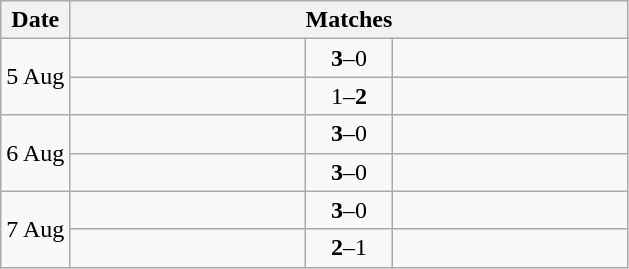<table class="wikitable">
<tr>
<th>Date</th>
<th colspan=3>Matches</th>
</tr>
<tr>
<td rowspan=2>5 Aug</td>
<td width=150><strong></strong></td>
<td style="width:50px" align=center><strong>3</strong>–0</td>
<td width=150></td>
</tr>
<tr>
<td width=150></td>
<td style="width:50px" align=center>1–<strong>2</strong></td>
<td width=150><strong></strong></td>
</tr>
<tr>
<td rowspan=2>6 Aug</td>
<td width=150><strong></strong></td>
<td style="width:50px" align=center><strong>3</strong>–0</td>
<td width=150></td>
</tr>
<tr>
<td width=150><strong></strong></td>
<td style="width:50px" align=center><strong>3</strong>–0</td>
<td width=150></td>
</tr>
<tr>
<td rowspan=2>7 Aug</td>
<td width=150><strong></strong></td>
<td style="width:50px" align=center><strong>3</strong>–0</td>
<td width=150></td>
</tr>
<tr>
<td width=150><strong></strong></td>
<td style="width:50px" align=center><strong>2</strong>–1</td>
<td width=150></td>
</tr>
</table>
